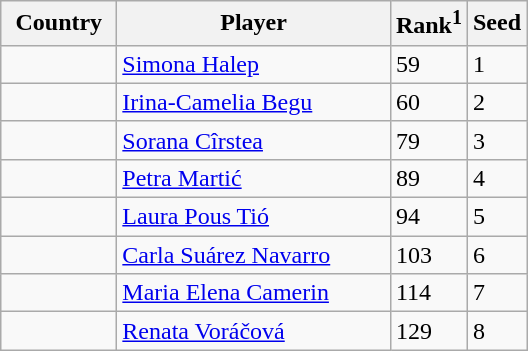<table class="sortable wikitable">
<tr>
<th width="70">Country</th>
<th width="175">Player</th>
<th>Rank<sup>1</sup></th>
<th>Seed</th>
</tr>
<tr>
<td></td>
<td><a href='#'>Simona Halep</a></td>
<td>59</td>
<td>1</td>
</tr>
<tr>
<td></td>
<td><a href='#'>Irina-Camelia Begu</a></td>
<td>60</td>
<td>2</td>
</tr>
<tr>
<td></td>
<td><a href='#'>Sorana Cîrstea</a></td>
<td>79</td>
<td>3</td>
</tr>
<tr>
<td></td>
<td><a href='#'>Petra Martić</a></td>
<td>89</td>
<td>4</td>
</tr>
<tr>
<td></td>
<td><a href='#'>Laura Pous Tió</a></td>
<td>94</td>
<td>5</td>
</tr>
<tr>
<td></td>
<td><a href='#'>Carla Suárez Navarro</a></td>
<td>103</td>
<td>6</td>
</tr>
<tr>
<td></td>
<td><a href='#'>Maria Elena Camerin</a></td>
<td>114</td>
<td>7</td>
</tr>
<tr>
<td></td>
<td><a href='#'>Renata Voráčová</a></td>
<td>129</td>
<td>8</td>
</tr>
</table>
